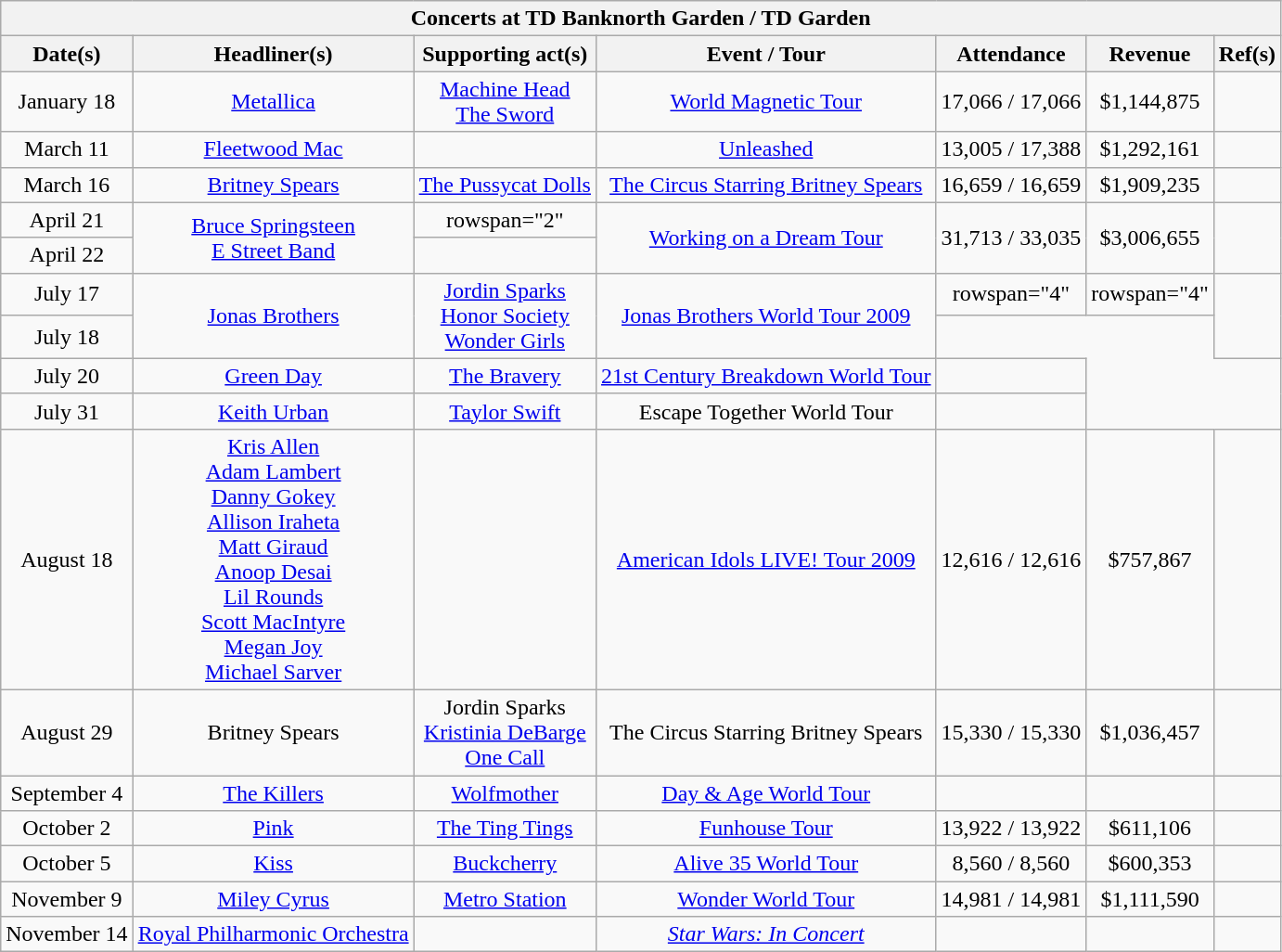<table class="wikitable mw-collapsible mw-collapsed" style="text-align:center;">
<tr>
<th colspan="7">Concerts at TD Banknorth Garden / TD Garden</th>
</tr>
<tr>
<th>Date(s)</th>
<th>Headliner(s)</th>
<th>Supporting act(s)</th>
<th>Event / Tour</th>
<th>Attendance</th>
<th>Revenue</th>
<th>Ref(s)</th>
</tr>
<tr>
<td>January 18</td>
<td><a href='#'>Metallica</a></td>
<td><a href='#'>Machine Head</a><br><a href='#'>The Sword</a></td>
<td><a href='#'>World Magnetic Tour</a></td>
<td>17,066 / 17,066</td>
<td>$1,144,875</td>
<td></td>
</tr>
<tr>
<td>March 11</td>
<td><a href='#'>Fleetwood Mac</a></td>
<td></td>
<td><a href='#'>Unleashed</a></td>
<td>13,005 / 17,388</td>
<td>$1,292,161</td>
<td></td>
</tr>
<tr>
<td>March 16</td>
<td><a href='#'>Britney Spears</a></td>
<td><a href='#'>The Pussycat Dolls</a></td>
<td><a href='#'>The Circus Starring Britney Spears</a></td>
<td>16,659 / 16,659</td>
<td>$1,909,235</td>
<td></td>
</tr>
<tr>
<td>April 21</td>
<td rowspan="2"><a href='#'>Bruce Springsteen</a><br><a href='#'>E Street Band</a></td>
<td>rowspan="2" </td>
<td rowspan="2"><a href='#'>Working on a Dream Tour</a></td>
<td rowspan="2">31,713 / 33,035</td>
<td rowspan="2">$3,006,655</td>
<td rowspan="2"></td>
</tr>
<tr>
<td>April 22</td>
</tr>
<tr>
<td>July 17</td>
<td rowspan="2"><a href='#'>Jonas Brothers</a></td>
<td rowspan="2"><a href='#'>Jordin Sparks</a><br><a href='#'>Honor Society</a><br><a href='#'>Wonder Girls</a></td>
<td rowspan="2"><a href='#'>Jonas Brothers World Tour 2009</a></td>
<td>rowspan="4" </td>
<td>rowspan="4" </td>
<td rowspan="2"></td>
</tr>
<tr>
<td>July 18</td>
</tr>
<tr>
<td>July 20</td>
<td><a href='#'>Green Day</a></td>
<td><a href='#'>The Bravery</a></td>
<td><a href='#'>21st Century Breakdown World Tour</a></td>
<td></td>
</tr>
<tr>
<td>July 31</td>
<td><a href='#'>Keith Urban</a></td>
<td><a href='#'>Taylor Swift</a></td>
<td>Escape Together World Tour</td>
<td></td>
</tr>
<tr>
<td>August 18</td>
<td><a href='#'>Kris Allen</a><br><a href='#'>Adam Lambert</a><br><a href='#'>Danny Gokey</a><br><a href='#'>Allison Iraheta</a><br><a href='#'>Matt Giraud</a><br><a href='#'>Anoop Desai</a><br><a href='#'>Lil Rounds</a><br><a href='#'>Scott MacIntyre</a><br><a href='#'>Megan Joy</a><br><a href='#'>Michael Sarver</a></td>
<td></td>
<td><a href='#'>American Idols LIVE! Tour 2009</a></td>
<td>12,616 / 12,616</td>
<td>$757,867</td>
<td></td>
</tr>
<tr>
<td>August 29</td>
<td>Britney Spears</td>
<td>Jordin Sparks<br><a href='#'>Kristinia DeBarge</a><br><a href='#'>One Call</a></td>
<td>The Circus Starring Britney Spears</td>
<td>15,330 / 15,330</td>
<td>$1,036,457</td>
<td></td>
</tr>
<tr>
<td>September 4</td>
<td><a href='#'>The Killers</a></td>
<td><a href='#'>Wolfmother</a></td>
<td><a href='#'>Day & Age World Tour</a></td>
<td></td>
<td></td>
<td></td>
</tr>
<tr>
<td>October 2</td>
<td><a href='#'>Pink</a></td>
<td><a href='#'>The Ting Tings</a></td>
<td><a href='#'>Funhouse Tour</a></td>
<td>13,922 / 13,922</td>
<td>$611,106</td>
<td></td>
</tr>
<tr>
<td>October 5</td>
<td><a href='#'>Kiss</a></td>
<td><a href='#'>Buckcherry</a></td>
<td><a href='#'>Alive 35 World Tour</a></td>
<td>8,560 / 8,560</td>
<td>$600,353</td>
<td></td>
</tr>
<tr>
<td>November 9</td>
<td><a href='#'>Miley Cyrus</a></td>
<td><a href='#'>Metro Station</a></td>
<td><a href='#'>Wonder World Tour</a></td>
<td>14,981 / 14,981</td>
<td>$1,111,590</td>
<td></td>
</tr>
<tr>
<td>November 14</td>
<td><a href='#'>Royal Philharmonic Orchestra</a></td>
<td></td>
<td><em><a href='#'>Star Wars: In Concert</a></em></td>
<td></td>
<td></td>
<td></td>
</tr>
</table>
